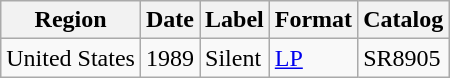<table class="wikitable">
<tr>
<th>Region</th>
<th>Date</th>
<th>Label</th>
<th>Format</th>
<th>Catalog</th>
</tr>
<tr>
<td>United States</td>
<td>1989</td>
<td>Silent</td>
<td><a href='#'>LP</a></td>
<td>SR8905</td>
</tr>
</table>
